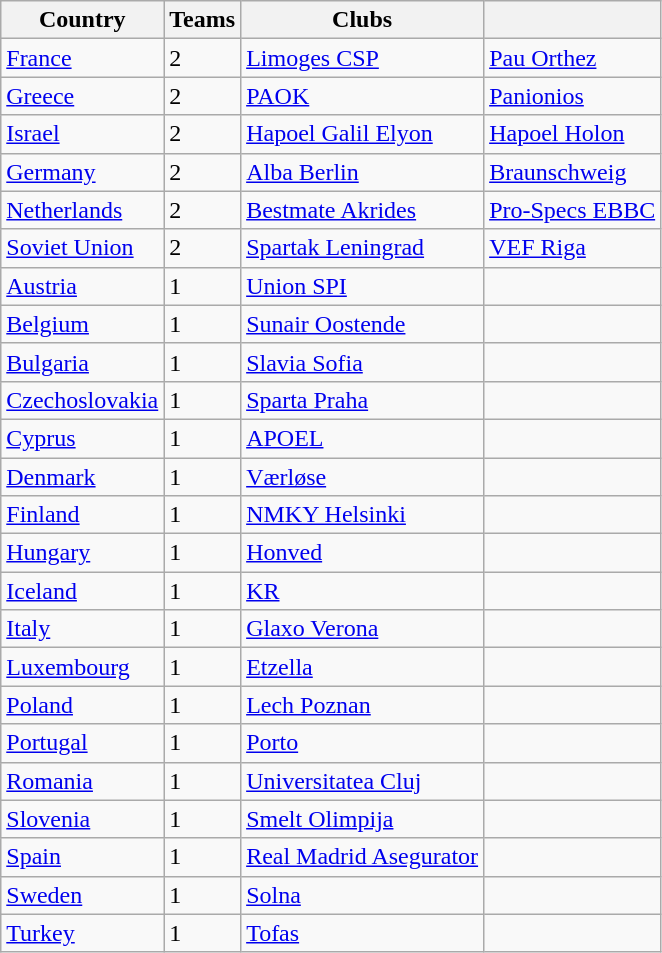<table class="wikitable">
<tr>
<th>Country</th>
<th>Teams</th>
<th>Clubs</th>
<th></th>
</tr>
<tr>
<td> <a href='#'>France</a></td>
<td>2</td>
<td><a href='#'>Limoges CSP</a></td>
<td><a href='#'>Pau Orthez</a></td>
</tr>
<tr>
<td> <a href='#'>Greece</a></td>
<td>2</td>
<td><a href='#'>PAOK</a></td>
<td><a href='#'>Panionios</a></td>
</tr>
<tr>
<td> <a href='#'>Israel</a></td>
<td>2</td>
<td><a href='#'>Hapoel Galil Elyon</a></td>
<td><a href='#'>Hapoel Holon</a></td>
</tr>
<tr>
<td> <a href='#'>Germany</a></td>
<td>2</td>
<td><a href='#'>Alba Berlin</a></td>
<td><a href='#'>Braunschweig</a></td>
</tr>
<tr>
<td> <a href='#'>Netherlands</a></td>
<td>2</td>
<td><a href='#'>Bestmate Akrides</a></td>
<td><a href='#'>Pro-Specs EBBC</a></td>
</tr>
<tr>
<td> <a href='#'>Soviet Union</a></td>
<td>2</td>
<td><a href='#'>Spartak Leningrad</a></td>
<td><a href='#'>VEF Riga</a></td>
</tr>
<tr>
<td> <a href='#'>Austria</a></td>
<td>1</td>
<td><a href='#'>Union SPI</a></td>
<td></td>
</tr>
<tr>
<td> <a href='#'>Belgium</a></td>
<td>1</td>
<td><a href='#'>Sunair Oostende</a></td>
<td></td>
</tr>
<tr>
<td> <a href='#'>Bulgaria</a></td>
<td>1</td>
<td><a href='#'>Slavia Sofia</a></td>
<td></td>
</tr>
<tr>
<td> <a href='#'>Czechoslovakia</a></td>
<td>1</td>
<td><a href='#'>Sparta Praha</a></td>
<td></td>
</tr>
<tr>
<td> <a href='#'>Cyprus</a></td>
<td>1</td>
<td><a href='#'>APOEL</a></td>
<td></td>
</tr>
<tr>
<td> <a href='#'>Denmark</a></td>
<td>1</td>
<td><a href='#'>Værløse</a></td>
<td></td>
</tr>
<tr>
<td> <a href='#'>Finland</a></td>
<td>1</td>
<td><a href='#'>NMKY Helsinki</a></td>
<td></td>
</tr>
<tr>
<td> <a href='#'>Hungary</a></td>
<td>1</td>
<td><a href='#'>Honved</a></td>
<td></td>
</tr>
<tr>
<td> <a href='#'>Iceland</a></td>
<td>1</td>
<td><a href='#'>KR</a></td>
<td></td>
</tr>
<tr>
<td> <a href='#'>Italy</a></td>
<td>1</td>
<td><a href='#'>Glaxo Verona</a></td>
<td></td>
</tr>
<tr>
<td> <a href='#'>Luxembourg</a></td>
<td>1</td>
<td><a href='#'>Etzella</a></td>
<td></td>
</tr>
<tr>
<td> <a href='#'>Poland</a></td>
<td>1</td>
<td><a href='#'>Lech Poznan</a></td>
<td></td>
</tr>
<tr>
<td> <a href='#'>Portugal</a></td>
<td>1</td>
<td><a href='#'>Porto</a></td>
<td></td>
</tr>
<tr>
<td> <a href='#'>Romania</a></td>
<td>1</td>
<td><a href='#'>Universitatea Cluj</a></td>
<td></td>
</tr>
<tr>
<td> <a href='#'>Slovenia</a></td>
<td>1</td>
<td><a href='#'>Smelt Olimpija</a></td>
<td></td>
</tr>
<tr>
<td> <a href='#'>Spain</a></td>
<td>1</td>
<td><a href='#'>Real Madrid Asegurator</a></td>
<td></td>
</tr>
<tr>
<td> <a href='#'>Sweden</a></td>
<td>1</td>
<td><a href='#'>Solna</a></td>
<td></td>
</tr>
<tr>
<td> <a href='#'>Turkey</a></td>
<td>1</td>
<td><a href='#'>Tofas</a></td>
<td></td>
</tr>
</table>
